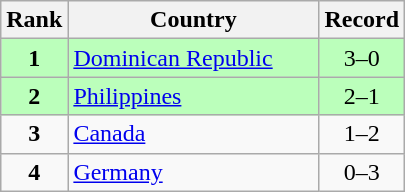<table class="wikitable">
<tr>
<th>Rank</th>
<th>Country</th>
<th>Record</th>
</tr>
<tr bgcolor="bbffbb">
<td align=center><strong>1</strong></td>
<td align="left" width="160"> <a href='#'>Dominican Republic</a></td>
<td align=center>3–0</td>
</tr>
<tr bgcolor="bbffbb">
<td align=center><strong>2</strong></td>
<td align="left" width="120"> <a href='#'>Philippines</a></td>
<td align=center>2–1</td>
</tr>
<tr>
<td align=center><strong>3</strong></td>
<td align="left" width="120"> <a href='#'>Canada</a></td>
<td align=center>1–2</td>
</tr>
<tr>
<td align=center><strong>4</strong></td>
<td align="left" width="120"> <a href='#'>Germany</a></td>
<td align=center>0–3</td>
</tr>
</table>
